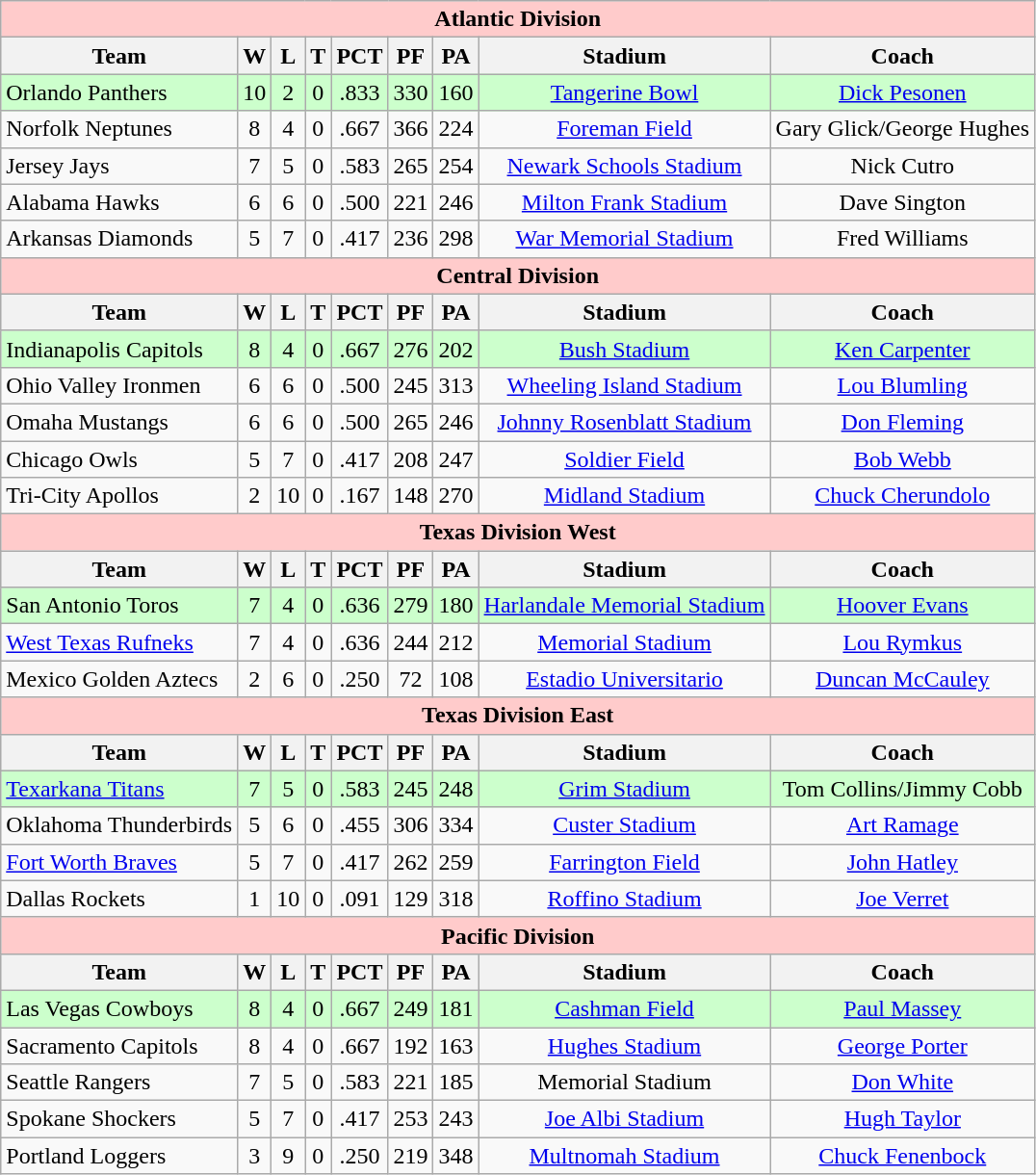<table class="wikitable">
<tr style="background:#ffcbcb;">
<td colspan="9" style="text-align:center;"><strong>Atlantic Division</strong></td>
</tr>
<tr style="background:#efefef;">
<th>Team</th>
<th>W</th>
<th>L</th>
<th>T</th>
<th>PCT</th>
<th>PF</th>
<th>PA</th>
<th>Stadium</th>
<th>Coach</th>
</tr>
<tr style="text-align:center; background:#cfc;">
<td align="left">Orlando Panthers</td>
<td>10</td>
<td>2</td>
<td>0</td>
<td>.833</td>
<td>330</td>
<td>160</td>
<td><a href='#'>Tangerine Bowl</a></td>
<td><a href='#'>Dick Pesonen</a></td>
</tr>
<tr style="text-align:center;">
<td align="left">Norfolk Neptunes</td>
<td>8</td>
<td>4</td>
<td>0</td>
<td>.667</td>
<td>366</td>
<td>224</td>
<td><a href='#'>Foreman Field</a></td>
<td>Gary Glick/George Hughes</td>
</tr>
<tr style="text-align:center;">
<td align="left">Jersey Jays</td>
<td>7</td>
<td>5</td>
<td>0</td>
<td>.583</td>
<td>265</td>
<td>254</td>
<td><a href='#'>Newark Schools Stadium</a></td>
<td>Nick Cutro</td>
</tr>
<tr style="text-align:center;">
<td align="left">Alabama Hawks</td>
<td>6</td>
<td>6</td>
<td>0</td>
<td>.500</td>
<td>221</td>
<td>246</td>
<td><a href='#'>Milton Frank Stadium</a></td>
<td>Dave Sington</td>
</tr>
<tr style="text-align:center;">
<td align="left">Arkansas Diamonds</td>
<td>5</td>
<td>7</td>
<td>0</td>
<td>.417</td>
<td>236</td>
<td>298</td>
<td><a href='#'>War Memorial Stadium</a></td>
<td>Fred Williams</td>
</tr>
<tr style="background:#ffcbcb;">
<td colspan="12" style="text-align:center;"><strong>Central Division</strong></td>
</tr>
<tr style="background:#efefef;">
<th>Team</th>
<th>W</th>
<th>L</th>
<th>T</th>
<th>PCT</th>
<th>PF</th>
<th>PA</th>
<th>Stadium</th>
<th>Coach</th>
</tr>
<tr style="text-align:center; background:#cfc;">
<td align="left">Indianapolis Capitols</td>
<td>8</td>
<td>4</td>
<td>0</td>
<td>.667</td>
<td>276</td>
<td>202</td>
<td><a href='#'>Bush Stadium</a></td>
<td><a href='#'>Ken Carpenter</a></td>
</tr>
<tr style="text-align:center;">
<td align="left">Ohio Valley Ironmen</td>
<td>6</td>
<td>6</td>
<td>0</td>
<td>.500</td>
<td>245</td>
<td>313</td>
<td><a href='#'>Wheeling Island Stadium</a></td>
<td><a href='#'>Lou Blumling</a></td>
</tr>
<tr style="text-align:center;">
<td align="left">Omaha Mustangs</td>
<td>6</td>
<td>6</td>
<td>0</td>
<td>.500</td>
<td>265</td>
<td>246</td>
<td><a href='#'>Johnny Rosenblatt Stadium</a></td>
<td><a href='#'>Don Fleming</a></td>
</tr>
<tr style="text-align:center;">
<td align="left">Chicago Owls</td>
<td>5</td>
<td>7</td>
<td>0</td>
<td>.417</td>
<td>208</td>
<td>247</td>
<td><a href='#'>Soldier Field</a></td>
<td><a href='#'>Bob Webb</a></td>
</tr>
<tr style="text-align:center;">
<td align="left">Tri-City Apollos</td>
<td>2</td>
<td>10</td>
<td>0</td>
<td>.167</td>
<td>148</td>
<td>270</td>
<td><a href='#'>Midland Stadium</a></td>
<td><a href='#'>Chuck Cherundolo</a></td>
</tr>
<tr style="background:#ffcbcb;">
<td colspan="9" style="text-align:center;"><strong>Texas Division West</strong></td>
</tr>
<tr style="background:#efefef;">
<th>Team</th>
<th>W</th>
<th>L</th>
<th>T</th>
<th>PCT</th>
<th>PF</th>
<th>PA</th>
<th>Stadium</th>
<th>Coach</th>
</tr>
<tr style="text-align:center; background:#cfc;">
<td align="left">San Antonio Toros</td>
<td>7</td>
<td>4</td>
<td>0</td>
<td>.636</td>
<td>279</td>
<td>180</td>
<td><a href='#'>Harlandale Memorial Stadium</a></td>
<td><a href='#'>Hoover Evans</a></td>
</tr>
<tr style="text-align:center;">
<td align="left"><a href='#'>West Texas Rufneks</a></td>
<td>7</td>
<td>4</td>
<td>0</td>
<td>.636</td>
<td>244</td>
<td>212</td>
<td><a href='#'>Memorial Stadium</a></td>
<td><a href='#'>Lou Rymkus</a></td>
</tr>
<tr style="text-align:center;">
<td align="left">Mexico Golden Aztecs</td>
<td>2</td>
<td>6</td>
<td>0</td>
<td>.250</td>
<td>72</td>
<td>108</td>
<td><a href='#'>Estadio Universitario</a></td>
<td><a href='#'>Duncan McCauley</a></td>
</tr>
<tr style="background:#ffcbcb;">
<td colspan="9" style="text-align:center;"><strong>Texas Division East</strong></td>
</tr>
<tr style="background:#efefef;">
<th>Team</th>
<th>W</th>
<th>L</th>
<th>T</th>
<th>PCT</th>
<th>PF</th>
<th>PA</th>
<th>Stadium</th>
<th>Coach</th>
</tr>
<tr style="text-align:center; background:#cfc;">
<td align="left"><a href='#'>Texarkana Titans</a></td>
<td>7</td>
<td>5</td>
<td>0</td>
<td>.583</td>
<td>245</td>
<td>248</td>
<td><a href='#'>Grim Stadium</a></td>
<td>Tom Collins/Jimmy Cobb</td>
</tr>
<tr style="text-align:center;">
<td align="left">Oklahoma Thunderbirds</td>
<td>5</td>
<td>6</td>
<td>0</td>
<td>.455</td>
<td>306</td>
<td>334</td>
<td><a href='#'>Custer Stadium</a></td>
<td><a href='#'>Art Ramage</a></td>
</tr>
<tr style="text-align:center;">
<td align="left"><a href='#'>Fort Worth Braves</a></td>
<td>5</td>
<td>7</td>
<td>0</td>
<td>.417</td>
<td>262</td>
<td>259</td>
<td><a href='#'>Farrington Field</a></td>
<td><a href='#'>John Hatley</a></td>
</tr>
<tr style="text-align:center;">
<td align="left">Dallas Rockets</td>
<td>1</td>
<td>10</td>
<td>0</td>
<td>.091</td>
<td>129</td>
<td>318</td>
<td><a href='#'>Roffino Stadium</a></td>
<td><a href='#'>Joe Verret</a></td>
</tr>
<tr style="background:#ffcbcb;">
<td colspan="12" style="text-align:center;"><strong>Pacific Division</strong></td>
</tr>
<tr style="background:#efefef;">
<th>Team</th>
<th>W</th>
<th>L</th>
<th>T</th>
<th>PCT</th>
<th>PF</th>
<th>PA</th>
<th>Stadium</th>
<th>Coach</th>
</tr>
<tr style="text-align:center; background:#cfc;">
<td align="left">Las Vegas Cowboys</td>
<td>8</td>
<td>4</td>
<td>0</td>
<td>.667</td>
<td>249</td>
<td>181</td>
<td><a href='#'>Cashman Field</a></td>
<td><a href='#'>Paul Massey</a></td>
</tr>
<tr style="text-align:center;">
<td align="left">Sacramento Capitols</td>
<td>8</td>
<td>4</td>
<td>0</td>
<td>.667</td>
<td>192</td>
<td>163</td>
<td><a href='#'>Hughes Stadium</a></td>
<td><a href='#'>George Porter</a></td>
</tr>
<tr style="text-align:center;">
<td align="left">Seattle Rangers</td>
<td>7</td>
<td>5</td>
<td>0</td>
<td>.583</td>
<td>221</td>
<td>185</td>
<td>Memorial Stadium</td>
<td><a href='#'>Don White</a></td>
</tr>
<tr style="text-align:center;">
<td align="left">Spokane Shockers</td>
<td>5</td>
<td>7</td>
<td>0</td>
<td>.417</td>
<td>253</td>
<td>243</td>
<td><a href='#'>Joe Albi Stadium</a></td>
<td><a href='#'>Hugh Taylor</a></td>
</tr>
<tr style="text-align:center;">
<td align="left">Portland Loggers</td>
<td>3</td>
<td>9</td>
<td>0</td>
<td>.250</td>
<td>219</td>
<td>348</td>
<td><a href='#'>Multnomah Stadium</a></td>
<td><a href='#'>Chuck Fenenbock</a></td>
</tr>
</table>
